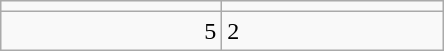<table class="wikitable">
<tr>
<td align="center" width="140"></td>
<td align="center" width="140"></td>
</tr>
<tr>
<td align="right">5</td>
<td>2</td>
</tr>
</table>
